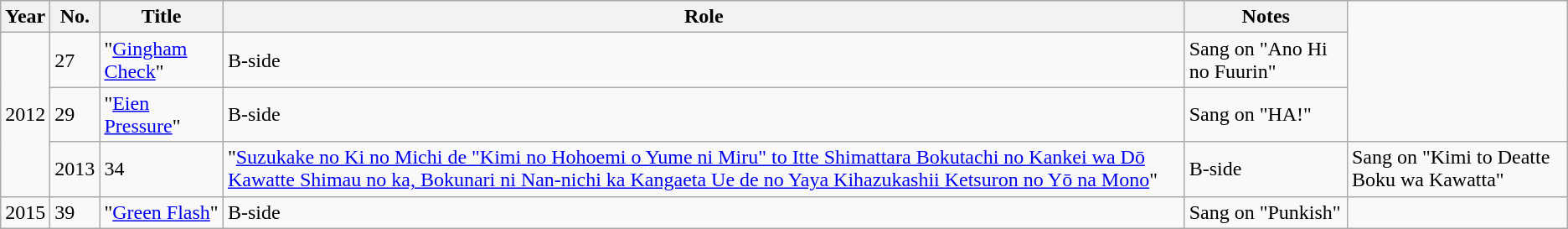<table class="wikitable sortable">
<tr>
<th>Year</th>
<th data-sort-type="number">No. </th>
<th>Title </th>
<th>Role </th>
<th class="unsortable">Notes </th>
</tr>
<tr>
<td rowspan="3">2012</td>
<td>27</td>
<td>"<a href='#'>Gingham Check</a>"</td>
<td>B-side</td>
<td>Sang on "Ano Hi no Fuurin"</td>
</tr>
<tr>
<td>29</td>
<td>"<a href='#'>Eien Pressure</a>"</td>
<td>B-side</td>
<td>Sang on "HA!"</td>
</tr>
<tr>
<td>2013</td>
<td>34</td>
<td>"<a href='#'>Suzukake no Ki no Michi de "Kimi no Hohoemi o Yume ni Miru" to Itte Shimattara Bokutachi no Kankei wa Dō Kawatte Shimau no ka, Bokunari ni Nan-nichi ka Kangaeta Ue de no Yaya Kihazukashii Ketsuron no Yō na Mono</a>"</td>
<td>B-side</td>
<td>Sang on "Kimi to Deatte Boku wa Kawatta"</td>
</tr>
<tr>
<td>2015</td>
<td>39</td>
<td>"<a href='#'>Green Flash</a>"</td>
<td>B-side</td>
<td>Sang on "Punkish"</td>
</tr>
</table>
